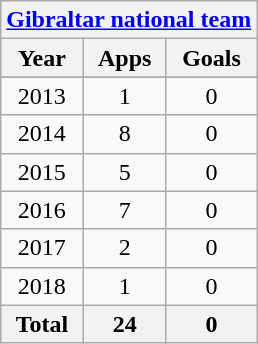<table class="wikitable" style="text-align:center">
<tr>
<th colspan=5><a href='#'>Gibraltar national team</a></th>
</tr>
<tr>
<th>Year</th>
<th>Apps</th>
<th>Goals</th>
</tr>
<tr>
</tr>
<tr>
<td>2013</td>
<td>1</td>
<td>0</td>
</tr>
<tr>
<td>2014</td>
<td>8</td>
<td>0</td>
</tr>
<tr>
<td>2015</td>
<td>5</td>
<td>0</td>
</tr>
<tr>
<td>2016</td>
<td>7</td>
<td>0</td>
</tr>
<tr>
<td>2017</td>
<td>2</td>
<td>0</td>
</tr>
<tr>
<td>2018</td>
<td>1</td>
<td>0</td>
</tr>
<tr>
<th>Total</th>
<th>24</th>
<th>0</th>
</tr>
</table>
